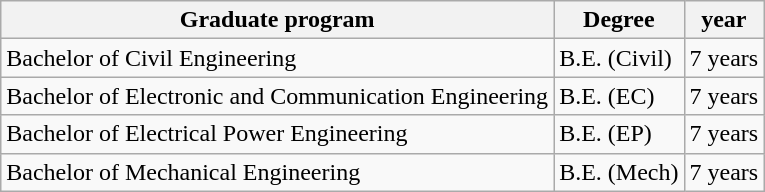<table class="wikitable">
<tr>
<th>Graduate program</th>
<th>Degree</th>
<th>year</th>
</tr>
<tr>
<td>Bachelor of Civil Engineering</td>
<td>B.E. (Civil)</td>
<td>7 years</td>
</tr>
<tr>
<td>Bachelor of Electronic and Communication Engineering</td>
<td>B.E. (EC)</td>
<td>7 years</td>
</tr>
<tr>
<td>Bachelor of Electrical Power Engineering</td>
<td>B.E. (EP)</td>
<td>7 years</td>
</tr>
<tr>
<td>Bachelor of Mechanical Engineering</td>
<td>B.E. (Mech)</td>
<td>7 years</td>
</tr>
</table>
